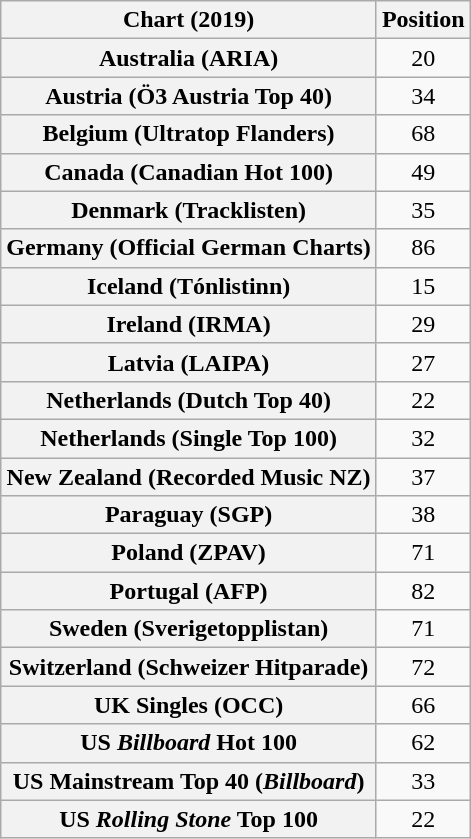<table class="wikitable sortable plainrowheaders" style="text-align:center">
<tr>
<th scope="col">Chart (2019)</th>
<th scope="col">Position</th>
</tr>
<tr>
<th scope="row">Australia (ARIA)</th>
<td>20</td>
</tr>
<tr>
<th scope="row">Austria (Ö3 Austria Top 40)</th>
<td>34</td>
</tr>
<tr>
<th scope="row">Belgium (Ultratop Flanders)</th>
<td>68</td>
</tr>
<tr>
<th scope="row">Canada (Canadian Hot 100)</th>
<td>49</td>
</tr>
<tr>
<th scope="row">Denmark (Tracklisten)</th>
<td>35</td>
</tr>
<tr>
<th scope="row">Germany (Official German Charts)</th>
<td>86</td>
</tr>
<tr>
<th scope="row">Iceland (Tónlistinn)</th>
<td>15</td>
</tr>
<tr>
<th scope="row">Ireland (IRMA)</th>
<td>29</td>
</tr>
<tr>
<th scope="row">Latvia (LAIPA)</th>
<td>27</td>
</tr>
<tr>
<th scope="row">Netherlands (Dutch Top 40)</th>
<td>22</td>
</tr>
<tr>
<th scope="row">Netherlands (Single Top 100)</th>
<td>32</td>
</tr>
<tr>
<th scope="row">New Zealand (Recorded Music NZ)</th>
<td>37</td>
</tr>
<tr>
<th scope="row">Paraguay (SGP)</th>
<td>38</td>
</tr>
<tr>
<th scope="row">Poland (ZPAV)</th>
<td>71</td>
</tr>
<tr>
<th scope="row">Portugal (AFP)</th>
<td>82</td>
</tr>
<tr>
<th scope="row">Sweden (Sverigetopplistan)</th>
<td>71</td>
</tr>
<tr>
<th scope="row">Switzerland (Schweizer Hitparade)</th>
<td>72</td>
</tr>
<tr>
<th scope="row">UK Singles (OCC)</th>
<td>66</td>
</tr>
<tr>
<th scope="row">US <em>Billboard</em> Hot 100</th>
<td>62</td>
</tr>
<tr>
<th scope="row">US Mainstream Top 40 (<em>Billboard</em>)</th>
<td>33</td>
</tr>
<tr>
<th scope="row">US <em>Rolling Stone</em> Top 100</th>
<td>22</td>
</tr>
</table>
